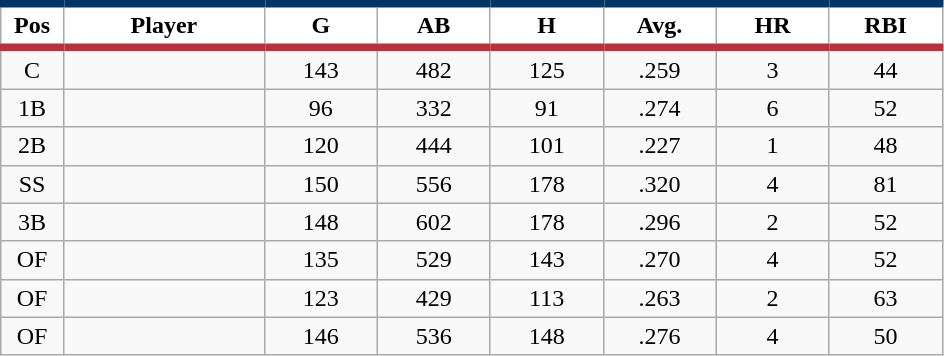<table class="wikitable sortable">
<tr>
<th style="background:#FFFFFF; border-top:#023465 5px solid; border-bottom:#ba313c 5px solid;" width="5%">Pos</th>
<th style="background:#FFFFFF; border-top:#023465 5px solid; border-bottom:#ba313c 5px solid;" width="16%">Player</th>
<th style="background:#FFFFFF; border-top:#023465 5px solid; border-bottom:#ba313c 5px solid;" width="9%">G</th>
<th style="background:#FFFFFF; border-top:#023465 5px solid; border-bottom:#ba313c 5px solid;" width="9%">AB</th>
<th style="background:#FFFFFF; border-top:#023465 5px solid; border-bottom:#ba313c 5px solid;" width="9%">H</th>
<th style="background:#FFFFFF; border-top:#023465 5px solid; border-bottom:#ba313c 5px solid;" width="9%">Avg.</th>
<th style="background:#FFFFFF; border-top:#023465 5px solid; border-bottom:#ba313c 5px solid;" width="9%">HR</th>
<th style="background:#FFFFFF; border-top:#023465 5px solid; border-bottom:#ba313c 5px solid;" width="9%">RBI</th>
</tr>
<tr align="center">
<td>C</td>
<td></td>
<td>143</td>
<td>482</td>
<td>125</td>
<td>.259</td>
<td>3</td>
<td>44</td>
</tr>
<tr align="center">
<td>1B</td>
<td></td>
<td>96</td>
<td>332</td>
<td>91</td>
<td>.274</td>
<td>6</td>
<td>52</td>
</tr>
<tr align="center">
<td>2B</td>
<td></td>
<td>120</td>
<td>444</td>
<td>101</td>
<td>.227</td>
<td>1</td>
<td>48</td>
</tr>
<tr align="center">
<td>SS</td>
<td></td>
<td>150</td>
<td>556</td>
<td>178</td>
<td>.320</td>
<td>4</td>
<td>81</td>
</tr>
<tr align="center">
<td>3B</td>
<td></td>
<td>148</td>
<td>602</td>
<td>178</td>
<td>.296</td>
<td>2</td>
<td>52</td>
</tr>
<tr align="center">
<td>OF</td>
<td></td>
<td>135</td>
<td>529</td>
<td>143</td>
<td>.270</td>
<td>4</td>
<td>52</td>
</tr>
<tr align="center">
<td>OF</td>
<td></td>
<td>123</td>
<td>429</td>
<td>113</td>
<td>.263</td>
<td>2</td>
<td>63</td>
</tr>
<tr align="center">
<td>OF</td>
<td></td>
<td>146</td>
<td>536</td>
<td>148</td>
<td>.276</td>
<td>4</td>
<td>50</td>
</tr>
</table>
